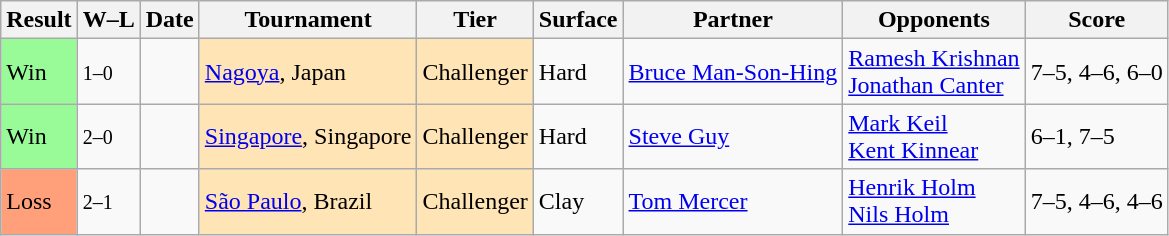<table class="sortable wikitable">
<tr>
<th>Result</th>
<th class="unsortable">W–L</th>
<th>Date</th>
<th>Tournament</th>
<th>Tier</th>
<th>Surface</th>
<th>Partner</th>
<th>Opponents</th>
<th class="unsortable">Score</th>
</tr>
<tr>
<td style="background:#98fb98;">Win</td>
<td><small>1–0</small></td>
<td></td>
<td style="background:moccasin;"><a href='#'>Nagoya</a>, Japan</td>
<td style="background:moccasin;">Challenger</td>
<td>Hard</td>
<td> <a href='#'>Bruce Man-Son-Hing</a></td>
<td> <a href='#'>Ramesh Krishnan</a> <br>  <a href='#'>Jonathan Canter</a></td>
<td>7–5, 4–6, 6–0</td>
</tr>
<tr>
<td style="background:#98fb98;">Win</td>
<td><small>2–0</small></td>
<td></td>
<td style="background:moccasin;"><a href='#'>Singapore</a>, Singapore</td>
<td style="background:moccasin;">Challenger</td>
<td>Hard</td>
<td> <a href='#'>Steve Guy</a></td>
<td> <a href='#'>Mark Keil</a> <br>  <a href='#'>Kent Kinnear</a></td>
<td>6–1, 7–5</td>
</tr>
<tr>
<td style="background:#ffa07a;">Loss</td>
<td><small>2–1</small></td>
<td></td>
<td style="background:moccasin;"><a href='#'>São Paulo</a>, Brazil</td>
<td style="background:moccasin;">Challenger</td>
<td>Clay</td>
<td> <a href='#'>Tom Mercer</a></td>
<td> <a href='#'>Henrik Holm</a> <br>  <a href='#'>Nils Holm</a></td>
<td>7–5, 4–6, 4–6</td>
</tr>
</table>
